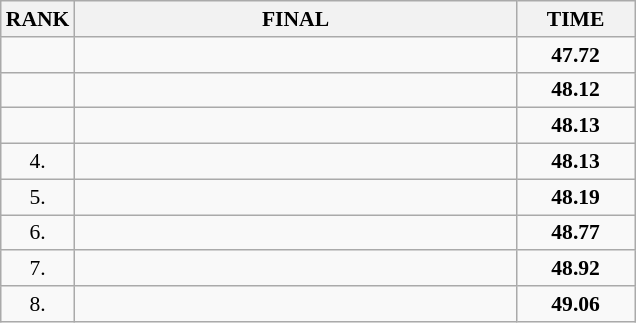<table class="wikitable" style="border-collapse: collapse; font-size: 90%;">
<tr>
<th>RANK</th>
<th style="width: 20em">FINAL</th>
<th style="width: 5em">TIME</th>
</tr>
<tr>
<td align="center"></td>
<td></td>
<td align="center"><strong>47.72</strong></td>
</tr>
<tr>
<td align="center"></td>
<td></td>
<td align="center"><strong>48.12</strong></td>
</tr>
<tr>
<td align="center"></td>
<td></td>
<td align="center"><strong>48.13</strong></td>
</tr>
<tr>
<td align="center">4.</td>
<td></td>
<td align="center"><strong>48.13</strong></td>
</tr>
<tr>
<td align="center">5.</td>
<td></td>
<td align="center"><strong>48.19</strong></td>
</tr>
<tr>
<td align="center">6.</td>
<td></td>
<td align="center"><strong>48.77</strong></td>
</tr>
<tr>
<td align="center">7.</td>
<td></td>
<td align="center"><strong>48.92</strong></td>
</tr>
<tr>
<td align="center">8.</td>
<td></td>
<td align="center"><strong>49.06</strong></td>
</tr>
</table>
